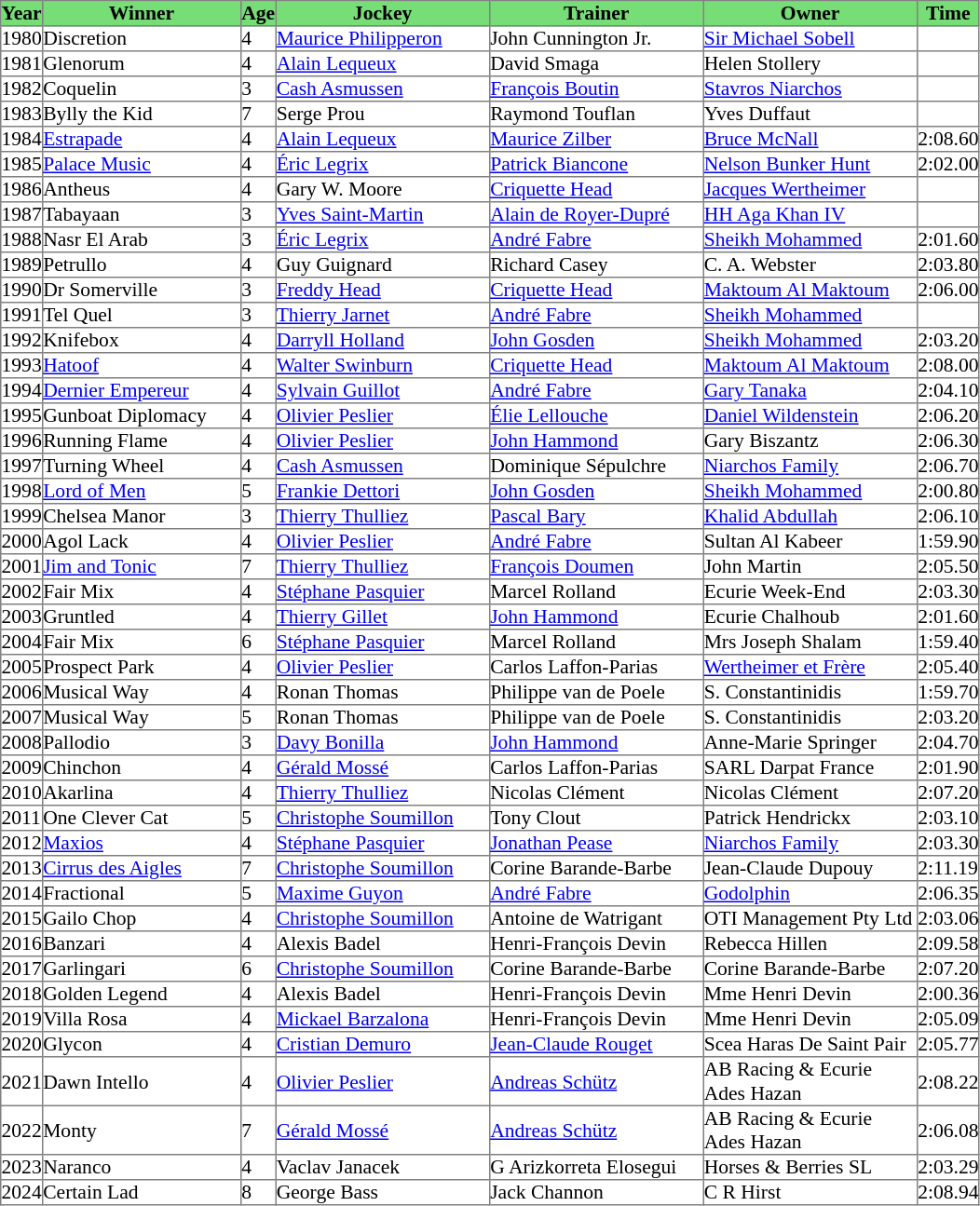<table class = "sortable" | border="1" cellpadding="0" style="border-collapse: collapse; font-size:90%">
<tr bgcolor="#77dd77" align="center">
<th>Year</th>
<th>Winner</th>
<th>Age</th>
<th>Jockey</th>
<th>Trainer</th>
<th>Owner</th>
<th>Time</th>
</tr>
<tr>
<td>1980</td>
<td width=141px>Discretion</td>
<td>4</td>
<td width=152px><a href='#'>Maurice Philipperon</a></td>
<td width=152px>John Cunnington Jr.</td>
<td width=152px><a href='#'>Sir Michael Sobell</a></td>
<td></td>
</tr>
<tr>
<td>1981</td>
<td>Glenorum</td>
<td>4</td>
<td><a href='#'>Alain Lequeux</a></td>
<td>David Smaga</td>
<td>Helen Stollery</td>
<td></td>
</tr>
<tr>
<td>1982</td>
<td>Coquelin</td>
<td>3</td>
<td><a href='#'>Cash Asmussen</a></td>
<td><a href='#'>François Boutin</a></td>
<td><a href='#'>Stavros Niarchos</a></td>
<td></td>
</tr>
<tr>
<td>1983</td>
<td>Bylly the Kid</td>
<td>7</td>
<td>Serge Prou</td>
<td>Raymond Touflan</td>
<td>Yves Duffaut</td>
<td></td>
</tr>
<tr>
<td>1984</td>
<td><a href='#'>Estrapade</a></td>
<td>4</td>
<td><a href='#'>Alain Lequeux</a></td>
<td><a href='#'>Maurice Zilber</a></td>
<td><a href='#'>Bruce McNall</a></td>
<td>2:08.60</td>
</tr>
<tr>
<td>1985</td>
<td><a href='#'>Palace Music</a></td>
<td>4</td>
<td><a href='#'>Éric Legrix</a></td>
<td><a href='#'>Patrick Biancone</a></td>
<td><a href='#'>Nelson Bunker Hunt</a></td>
<td>2:02.00</td>
</tr>
<tr>
<td>1986</td>
<td>Antheus</td>
<td>4</td>
<td>Gary W. Moore</td>
<td><a href='#'>Criquette Head</a></td>
<td><a href='#'>Jacques Wertheimer</a></td>
<td></td>
</tr>
<tr>
<td>1987</td>
<td>Tabayaan</td>
<td>3</td>
<td><a href='#'>Yves Saint-Martin</a></td>
<td><a href='#'>Alain de Royer-Dupré</a></td>
<td><a href='#'>HH Aga Khan IV</a></td>
<td></td>
</tr>
<tr>
<td>1988</td>
<td>Nasr El Arab</td>
<td>3</td>
<td><a href='#'>Éric Legrix</a></td>
<td><a href='#'>André Fabre</a></td>
<td><a href='#'>Sheikh Mohammed</a></td>
<td>2:01.60</td>
</tr>
<tr>
<td>1989</td>
<td>Petrullo</td>
<td>4</td>
<td>Guy Guignard</td>
<td>Richard Casey</td>
<td>C. A. Webster</td>
<td>2:03.80</td>
</tr>
<tr>
<td>1990</td>
<td>Dr Somerville</td>
<td>3</td>
<td><a href='#'>Freddy Head</a></td>
<td><a href='#'>Criquette Head</a></td>
<td><a href='#'>Maktoum Al Maktoum</a></td>
<td>2:06.00</td>
</tr>
<tr>
<td>1991</td>
<td>Tel Quel</td>
<td>3</td>
<td><a href='#'>Thierry Jarnet</a></td>
<td><a href='#'>André Fabre</a></td>
<td><a href='#'>Sheikh Mohammed</a></td>
<td></td>
</tr>
<tr>
<td>1992</td>
<td>Knifebox</td>
<td>4</td>
<td><a href='#'>Darryll Holland</a></td>
<td><a href='#'>John Gosden</a></td>
<td><a href='#'>Sheikh Mohammed</a></td>
<td>2:03.20</td>
</tr>
<tr>
<td>1993</td>
<td><a href='#'>Hatoof</a></td>
<td>4</td>
<td><a href='#'>Walter Swinburn</a></td>
<td><a href='#'>Criquette Head</a></td>
<td><a href='#'>Maktoum Al Maktoum</a></td>
<td>2:08.00</td>
</tr>
<tr>
<td>1994</td>
<td><a href='#'>Dernier Empereur</a></td>
<td>4</td>
<td><a href='#'>Sylvain Guillot</a></td>
<td><a href='#'>André Fabre</a></td>
<td><a href='#'>Gary Tanaka</a></td>
<td>2:04.10</td>
</tr>
<tr>
<td>1995</td>
<td>Gunboat Diplomacy</td>
<td>4</td>
<td><a href='#'>Olivier Peslier</a></td>
<td><a href='#'>Élie Lellouche</a></td>
<td><a href='#'>Daniel Wildenstein</a></td>
<td>2:06.20</td>
</tr>
<tr>
<td>1996</td>
<td>Running Flame</td>
<td>4</td>
<td><a href='#'>Olivier Peslier</a></td>
<td><a href='#'>John Hammond</a></td>
<td>Gary Biszantz</td>
<td>2:06.30</td>
</tr>
<tr>
<td>1997</td>
<td>Turning Wheel</td>
<td>4</td>
<td><a href='#'>Cash Asmussen</a></td>
<td>Dominique Sépulchre</td>
<td><a href='#'>Niarchos Family</a></td>
<td>2:06.70</td>
</tr>
<tr>
<td>1998</td>
<td><a href='#'>Lord of Men</a></td>
<td>5</td>
<td><a href='#'>Frankie Dettori</a></td>
<td><a href='#'>John Gosden</a></td>
<td><a href='#'>Sheikh Mohammed</a></td>
<td>2:00.80</td>
</tr>
<tr>
<td>1999</td>
<td>Chelsea Manor</td>
<td>3</td>
<td><a href='#'>Thierry Thulliez</a></td>
<td><a href='#'>Pascal Bary</a></td>
<td><a href='#'>Khalid Abdullah</a></td>
<td>2:06.10</td>
</tr>
<tr>
<td>2000</td>
<td>Agol Lack</td>
<td>4</td>
<td><a href='#'>Olivier Peslier</a></td>
<td><a href='#'>André Fabre</a></td>
<td>Sultan Al Kabeer</td>
<td>1:59.90</td>
</tr>
<tr>
<td>2001</td>
<td><a href='#'>Jim and Tonic</a></td>
<td>7</td>
<td><a href='#'>Thierry Thulliez</a></td>
<td><a href='#'>François Doumen</a></td>
<td>John Martin</td>
<td>2:05.50</td>
</tr>
<tr>
<td>2002</td>
<td>Fair Mix</td>
<td>4</td>
<td><a href='#'>Stéphane Pasquier</a></td>
<td>Marcel Rolland</td>
<td>Ecurie Week-End</td>
<td>2:03.30</td>
</tr>
<tr>
<td>2003</td>
<td>Gruntled</td>
<td>4</td>
<td><a href='#'>Thierry Gillet</a></td>
<td><a href='#'>John Hammond</a></td>
<td>Ecurie Chalhoub</td>
<td>2:01.60</td>
</tr>
<tr>
<td>2004</td>
<td>Fair Mix</td>
<td>6</td>
<td><a href='#'>Stéphane Pasquier</a></td>
<td>Marcel Rolland</td>
<td>Mrs Joseph Shalam</td>
<td>1:59.40</td>
</tr>
<tr>
<td>2005</td>
<td>Prospect Park</td>
<td>4</td>
<td><a href='#'>Olivier Peslier</a></td>
<td>Carlos Laffon-Parias</td>
<td><a href='#'>Wertheimer et Frère</a></td>
<td>2:05.40</td>
</tr>
<tr>
<td>2006</td>
<td>Musical Way</td>
<td>4</td>
<td>Ronan Thomas</td>
<td>Philippe van de Poele</td>
<td>S. Constantinidis </td>
<td>1:59.70</td>
</tr>
<tr>
<td>2007</td>
<td>Musical Way</td>
<td>5</td>
<td>Ronan Thomas</td>
<td>Philippe van de Poele</td>
<td>S. Constantinidis </td>
<td>2:03.20</td>
</tr>
<tr>
<td>2008</td>
<td>Pallodio</td>
<td>3</td>
<td><a href='#'>Davy Bonilla</a></td>
<td><a href='#'>John Hammond</a></td>
<td>Anne-Marie Springer</td>
<td>2:04.70</td>
</tr>
<tr>
<td>2009</td>
<td>Chinchon</td>
<td>4</td>
<td><a href='#'>Gérald Mossé</a></td>
<td>Carlos Laffon-Parias</td>
<td>SARL Darpat France</td>
<td>2:01.90</td>
</tr>
<tr>
<td>2010</td>
<td>Akarlina</td>
<td>4</td>
<td><a href='#'>Thierry Thulliez</a></td>
<td>Nicolas Clément</td>
<td>Nicolas Clément</td>
<td>2:07.20</td>
</tr>
<tr>
<td>2011</td>
<td>One Clever Cat</td>
<td>5</td>
<td><a href='#'>Christophe Soumillon</a></td>
<td>Tony Clout</td>
<td>Patrick Hendrickx</td>
<td>2:03.10</td>
</tr>
<tr>
<td>2012</td>
<td><a href='#'>Maxios</a></td>
<td>4</td>
<td><a href='#'>Stéphane Pasquier</a></td>
<td><a href='#'>Jonathan Pease</a></td>
<td><a href='#'>Niarchos Family</a></td>
<td>2:03.30</td>
</tr>
<tr>
<td>2013</td>
<td><a href='#'>Cirrus des Aigles</a></td>
<td>7</td>
<td><a href='#'>Christophe Soumillon</a></td>
<td>Corine Barande-Barbe</td>
<td>Jean-Claude Dupouy</td>
<td>2:11.19</td>
</tr>
<tr>
<td>2014</td>
<td>Fractional</td>
<td>5</td>
<td><a href='#'>Maxime Guyon</a></td>
<td><a href='#'>André Fabre</a></td>
<td><a href='#'>Godolphin</a></td>
<td>2:06.35</td>
</tr>
<tr>
<td>2015</td>
<td>Gailo Chop</td>
<td>4</td>
<td><a href='#'>Christophe Soumillon</a></td>
<td>Antoine de Watrigant</td>
<td>OTI Management Pty Ltd</td>
<td>2:03.06</td>
</tr>
<tr>
<td>2016</td>
<td>Banzari</td>
<td>4</td>
<td>Alexis Badel</td>
<td>Henri-François Devin</td>
<td>Rebecca Hillen</td>
<td>2:09.58</td>
</tr>
<tr>
<td>2017</td>
<td>Garlingari</td>
<td>6</td>
<td><a href='#'>Christophe Soumillon</a></td>
<td>Corine Barande-Barbe</td>
<td>Corine Barande-Barbe</td>
<td>2:07.20</td>
</tr>
<tr>
<td>2018</td>
<td>Golden Legend</td>
<td>4</td>
<td>Alexis Badel</td>
<td>Henri-François Devin</td>
<td>Mme Henri Devin</td>
<td>2:00.36</td>
</tr>
<tr>
<td>2019</td>
<td>Villa Rosa</td>
<td>4</td>
<td><a href='#'>Mickael Barzalona</a></td>
<td>Henri-François Devin</td>
<td>Mme Henri Devin</td>
<td>2:05.09</td>
</tr>
<tr>
<td>2020</td>
<td>Glycon</td>
<td>4</td>
<td><a href='#'>Cristian Demuro</a></td>
<td><a href='#'>Jean-Claude Rouget</a></td>
<td>Scea Haras De Saint Pair</td>
<td>2:05.77</td>
</tr>
<tr>
<td>2021</td>
<td>Dawn Intello</td>
<td>4</td>
<td><a href='#'>Olivier Peslier</a></td>
<td><a href='#'>Andreas Schütz</a></td>
<td>AB Racing & Ecurie Ades Hazan</td>
<td>2:08.22</td>
</tr>
<tr>
<td>2022</td>
<td>Monty</td>
<td>7</td>
<td><a href='#'>Gérald Mossé</a></td>
<td><a href='#'>Andreas Schütz</a></td>
<td>AB Racing & Ecurie Ades Hazan</td>
<td>2:06.08</td>
</tr>
<tr>
<td>2023</td>
<td>Naranco</td>
<td>4</td>
<td>Vaclav Janacek</td>
<td>G Arizkorreta Elosegui</td>
<td>Horses & Berries SL</td>
<td>2:03.29</td>
</tr>
<tr>
<td>2024</td>
<td>Certain Lad</td>
<td>8</td>
<td>George Bass</td>
<td>Jack Channon</td>
<td>C R Hirst</td>
<td>2:08.94</td>
</tr>
</table>
